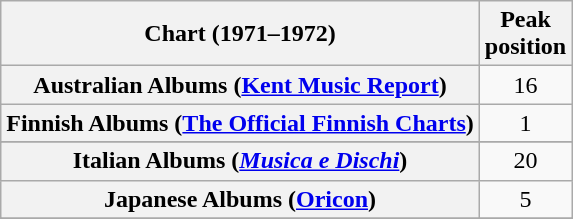<table class="wikitable sortable plainrowheaders">
<tr>
<th>Chart (1971–1972)</th>
<th>Peak<br>position</th>
</tr>
<tr>
<th scope="row">Australian Albums (<a href='#'>Kent Music Report</a>)</th>
<td align="center">16</td>
</tr>
<tr>
<th scope="row">Finnish Albums (<a href='#'>The Official Finnish Charts</a>)</th>
<td align="center">1</td>
</tr>
<tr>
</tr>
<tr>
<th scope="row">Italian Albums (<em><a href='#'>Musica e Dischi</a></em>)</th>
<td align="center">20</td>
</tr>
<tr>
<th scope="row">Japanese Albums (<a href='#'>Oricon</a>)</th>
<td align="center">5</td>
</tr>
<tr>
</tr>
<tr>
</tr>
<tr>
</tr>
</table>
